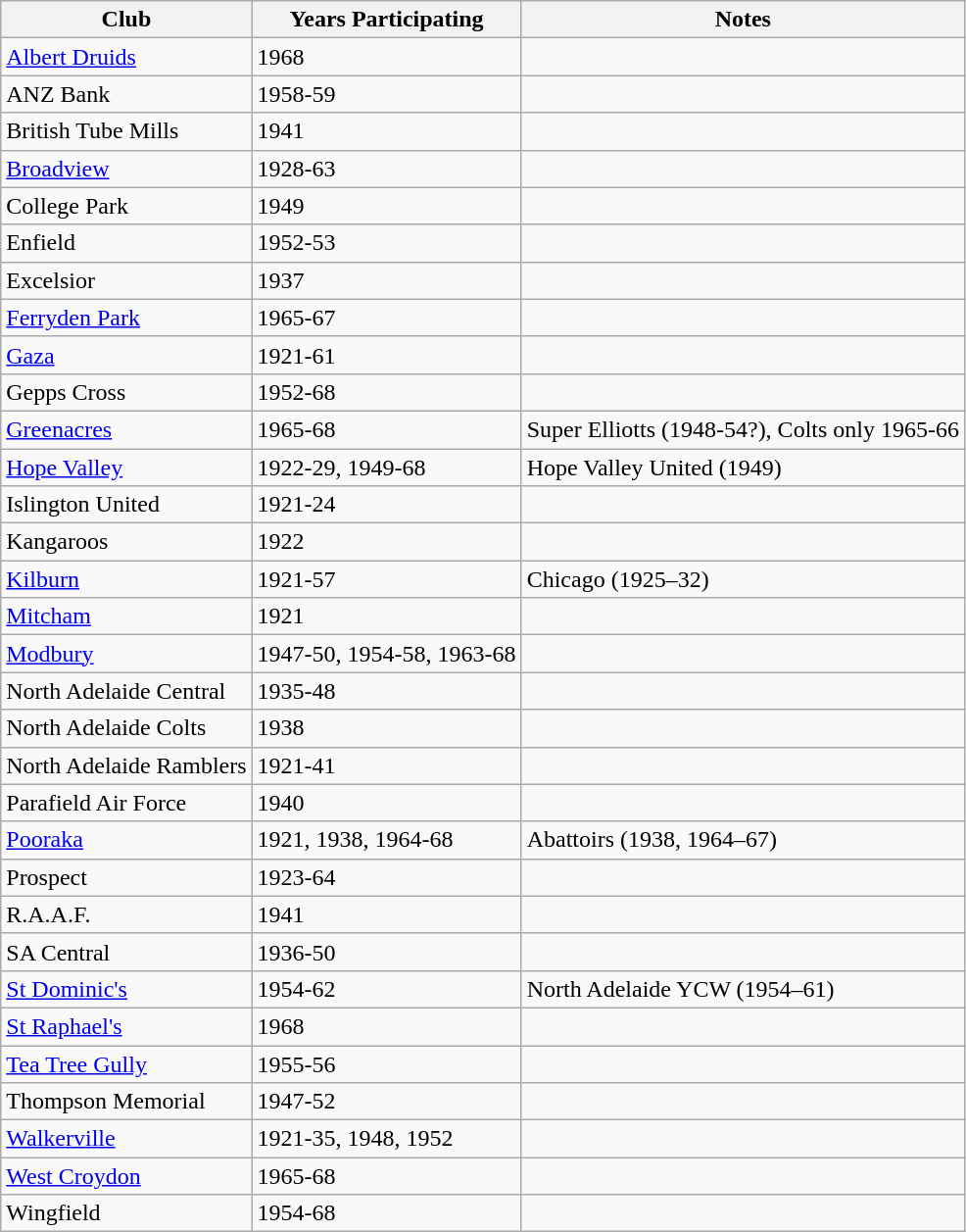<table class="wikitable">
<tr>
<th>Club</th>
<th>Years Participating</th>
<th>Notes</th>
</tr>
<tr>
<td><a href='#'>Albert Druids</a></td>
<td>1968</td>
<td></td>
</tr>
<tr>
<td>ANZ Bank</td>
<td>1958-59 </td>
<td></td>
</tr>
<tr>
<td>British Tube Mills</td>
<td>1941</td>
<td></td>
</tr>
<tr>
<td><a href='#'>Broadview</a></td>
<td>1928-63 </td>
<td></td>
</tr>
<tr>
<td>College Park</td>
<td>1949</td>
<td></td>
</tr>
<tr>
<td>Enfield</td>
<td>1952-53</td>
<td></td>
</tr>
<tr>
<td>Excelsior</td>
<td>1937</td>
<td></td>
</tr>
<tr>
<td><a href='#'>Ferryden Park</a></td>
<td>1965-67 </td>
<td></td>
</tr>
<tr>
<td><a href='#'>Gaza</a></td>
<td>1921-61 </td>
<td></td>
</tr>
<tr>
<td>Gepps Cross</td>
<td>1952-68</td>
<td></td>
</tr>
<tr>
<td><a href='#'>Greenacres</a></td>
<td>1965-68</td>
<td>Super Elliotts (1948-54?), Colts only 1965-66</td>
</tr>
<tr>
<td><a href='#'>Hope Valley</a></td>
<td>1922-29, 1949-68</td>
<td>Hope Valley United (1949)</td>
</tr>
<tr>
<td>Islington United</td>
<td>1921-24 </td>
<td></td>
</tr>
<tr>
<td>Kangaroos</td>
<td>1922</td>
<td></td>
</tr>
<tr>
<td><a href='#'>Kilburn</a></td>
<td>1921-57 </td>
<td>Chicago (1925–32)</td>
</tr>
<tr>
<td><a href='#'>Mitcham</a></td>
<td>1921 </td>
<td></td>
</tr>
<tr>
<td><a href='#'>Modbury</a></td>
<td>1947-50, 1954-58, 1963-68</td>
<td></td>
</tr>
<tr>
<td>North Adelaide Central</td>
<td>1935-48</td>
<td></td>
</tr>
<tr>
<td>North Adelaide Colts</td>
<td>1938</td>
<td></td>
</tr>
<tr>
<td>North Adelaide Ramblers</td>
<td>1921-41 </td>
<td></td>
</tr>
<tr>
<td>Parafield Air Force</td>
<td>1940</td>
<td></td>
</tr>
<tr>
<td><a href='#'>Pooraka</a></td>
<td>1921, 1938, 1964-68</td>
<td>Abattoirs (1938, 1964–67)</td>
</tr>
<tr>
<td>Prospect</td>
<td>1923-64 </td>
<td></td>
</tr>
<tr>
<td>R.A.A.F.</td>
<td>1941</td>
<td></td>
</tr>
<tr>
<td>SA Central</td>
<td>1936-50</td>
<td></td>
</tr>
<tr>
<td><a href='#'>St Dominic's</a></td>
<td>1954-62 </td>
<td>North Adelaide YCW (1954–61) </td>
</tr>
<tr>
<td><a href='#'>St Raphael's</a></td>
<td>1968</td>
<td></td>
</tr>
<tr>
<td><a href='#'>Tea Tree Gully</a></td>
<td>1955-56</td>
<td></td>
</tr>
<tr>
<td>Thompson Memorial</td>
<td>1947-52</td>
<td></td>
</tr>
<tr>
<td><a href='#'>Walkerville</a></td>
<td>1921-35, 1948, 1952</td>
<td></td>
</tr>
<tr>
<td><a href='#'>West Croydon</a></td>
<td>1965-68</td>
<td></td>
</tr>
<tr>
<td>Wingfield</td>
<td>1954-68</td>
<td></td>
</tr>
</table>
